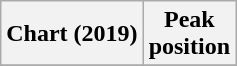<table class="wikitable plainrowheaders" style="text-align:center">
<tr>
<th scope="col">Chart (2019)</th>
<th scope="col">Peak<br>position</th>
</tr>
<tr>
</tr>
</table>
